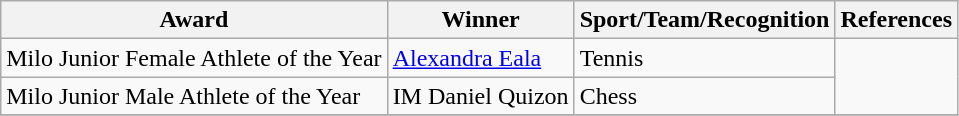<table class="wikitable">
<tr>
<th>Award</th>
<th>Winner</th>
<th>Sport/Team/Recognition</th>
<th>References</th>
</tr>
<tr>
<td>Milo Junior Female Athlete of the Year</td>
<td><a href='#'>Alexandra Eala</a> <br> </td>
<td>Tennis</td>
<td rowspan=2></td>
</tr>
<tr>
<td>Milo Junior Male Athlete of the Year</td>
<td>IM Daniel Quizon <br> </td>
<td>Chess</td>
</tr>
<tr>
</tr>
</table>
